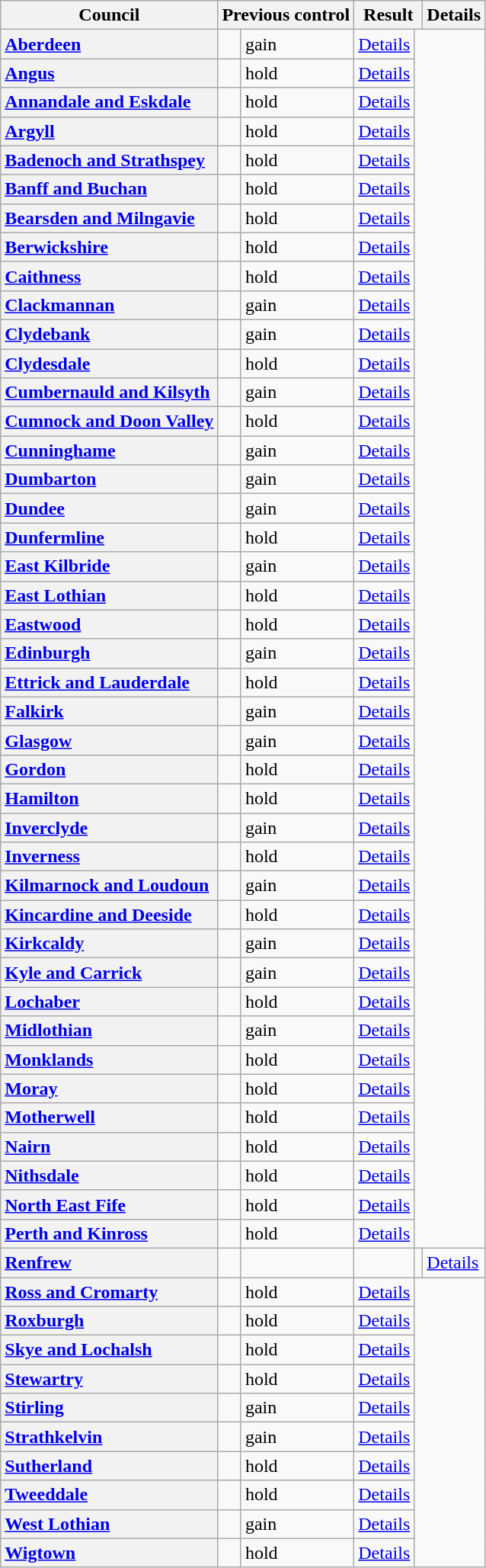<table class="wikitable sortable" border="1">
<tr>
<th scope="col">Council</th>
<th colspan=2>Previous control</th>
<th colspan=2>Result</th>
<th class="unsortable" scope="col">Details</th>
</tr>
<tr>
<th scope="row" style="text-align: left;"><a href='#'>Aberdeen</a></th>
<td></td>
<td> gain</td>
<td><a href='#'>Details</a></td>
</tr>
<tr>
<th scope="row" style="text-align: left;"><a href='#'>Angus</a></th>
<td></td>
<td> hold</td>
<td><a href='#'>Details</a></td>
</tr>
<tr>
<th scope="row" style="text-align: left;"><a href='#'>Annandale and Eskdale</a></th>
<td></td>
<td> hold</td>
<td><a href='#'>Details</a></td>
</tr>
<tr>
<th scope="row" style="text-align: left;"><a href='#'>Argyll</a></th>
<td></td>
<td> hold</td>
<td><a href='#'>Details</a></td>
</tr>
<tr>
<th scope="row" style="text-align: left;"><a href='#'>Badenoch and Strathspey</a></th>
<td></td>
<td> hold</td>
<td><a href='#'>Details</a></td>
</tr>
<tr>
<th scope="row" style="text-align: left;"><a href='#'>Banff and Buchan</a></th>
<td></td>
<td> hold</td>
<td><a href='#'>Details</a></td>
</tr>
<tr>
<th scope="row" style="text-align: left;"><a href='#'>Bearsden and Milngavie</a></th>
<td></td>
<td> hold</td>
<td><a href='#'>Details</a></td>
</tr>
<tr>
<th scope="row" style="text-align: left;"><a href='#'>Berwickshire</a></th>
<td></td>
<td> hold</td>
<td><a href='#'>Details</a></td>
</tr>
<tr>
<th scope="row" style="text-align: left;"><a href='#'>Caithness</a></th>
<td></td>
<td> hold</td>
<td><a href='#'>Details</a></td>
</tr>
<tr>
<th scope="row" style="text-align: left;"><a href='#'>Clackmannan</a></th>
<td></td>
<td> gain</td>
<td><a href='#'>Details</a></td>
</tr>
<tr>
<th scope="row" style="text-align: left;"><a href='#'>Clydebank</a></th>
<td></td>
<td> gain</td>
<td><a href='#'>Details</a></td>
</tr>
<tr>
<th scope="row" style="text-align: left;"><a href='#'>Clydesdale</a></th>
<td></td>
<td> hold</td>
<td><a href='#'>Details</a></td>
</tr>
<tr>
<th scope="row" style="text-align: left;"><a href='#'>Cumbernauld and Kilsyth</a></th>
<td></td>
<td> gain</td>
<td><a href='#'>Details</a></td>
</tr>
<tr>
<th scope="row" style="text-align: left;"><a href='#'>Cumnock and Doon Valley</a></th>
<td></td>
<td> hold</td>
<td><a href='#'>Details</a></td>
</tr>
<tr>
<th scope="row" style="text-align: left;"><a href='#'>Cunninghame</a></th>
<td></td>
<td> gain</td>
<td><a href='#'>Details</a></td>
</tr>
<tr>
<th scope="row" style="text-align: left;"><a href='#'>Dumbarton</a></th>
<td></td>
<td> gain</td>
<td><a href='#'>Details</a></td>
</tr>
<tr>
<th scope="row" style="text-align: left;"><a href='#'>Dundee</a></th>
<td></td>
<td> gain</td>
<td><a href='#'>Details</a></td>
</tr>
<tr>
<th scope="row" style="text-align: left;"><a href='#'>Dunfermline</a></th>
<td></td>
<td> hold</td>
<td><a href='#'>Details</a></td>
</tr>
<tr>
<th scope="row" style="text-align: left;"><a href='#'>East Kilbride</a></th>
<td></td>
<td> gain</td>
<td><a href='#'>Details</a></td>
</tr>
<tr>
<th scope="row" style="text-align: left;"><a href='#'>East Lothian</a></th>
<td></td>
<td> hold</td>
<td><a href='#'>Details</a></td>
</tr>
<tr>
<th scope="row" style="text-align: left;"><a href='#'>Eastwood</a></th>
<td></td>
<td> hold</td>
<td><a href='#'>Details</a></td>
</tr>
<tr>
<th scope="row" style="text-align: left;"><a href='#'>Edinburgh</a></th>
<td></td>
<td> gain</td>
<td><a href='#'>Details</a></td>
</tr>
<tr>
<th scope="row" style="text-align: left;"><a href='#'>Ettrick and Lauderdale</a></th>
<td></td>
<td> hold</td>
<td><a href='#'>Details</a></td>
</tr>
<tr>
<th scope="row" style="text-align: left;"><a href='#'>Falkirk</a></th>
<td></td>
<td> gain</td>
<td><a href='#'>Details</a></td>
</tr>
<tr>
<th scope="row" style="text-align: left;"><a href='#'>Glasgow</a></th>
<td></td>
<td> gain</td>
<td><a href='#'>Details</a></td>
</tr>
<tr>
<th scope="row" style="text-align: left;"><a href='#'>Gordon</a></th>
<td></td>
<td> hold</td>
<td><a href='#'>Details</a></td>
</tr>
<tr>
<th scope="row" style="text-align: left;"><a href='#'>Hamilton</a></th>
<td></td>
<td> hold</td>
<td><a href='#'>Details</a></td>
</tr>
<tr>
<th scope="row" style="text-align: left;"><a href='#'>Inverclyde</a></th>
<td></td>
<td> gain</td>
<td><a href='#'>Details</a></td>
</tr>
<tr>
<th scope="row" style="text-align: left;"><a href='#'>Inverness</a></th>
<td></td>
<td> hold</td>
<td><a href='#'>Details</a></td>
</tr>
<tr>
<th scope="row" style="text-align: left;"><a href='#'>Kilmarnock and Loudoun</a></th>
<td></td>
<td> gain</td>
<td><a href='#'>Details</a></td>
</tr>
<tr>
<th scope="row" style="text-align: left;"><a href='#'>Kincardine and Deeside</a></th>
<td></td>
<td> hold</td>
<td><a href='#'>Details</a></td>
</tr>
<tr>
<th scope="row" style="text-align: left;"><a href='#'>Kirkcaldy</a></th>
<td></td>
<td> gain</td>
<td><a href='#'>Details</a></td>
</tr>
<tr>
<th scope="row" style="text-align: left;"><a href='#'>Kyle and Carrick</a></th>
<td></td>
<td> gain</td>
<td><a href='#'>Details</a></td>
</tr>
<tr>
<th scope="row" style="text-align: left;"><a href='#'>Lochaber</a></th>
<td></td>
<td> hold</td>
<td><a href='#'>Details</a></td>
</tr>
<tr>
<th scope="row" style="text-align: left;"><a href='#'>Midlothian</a></th>
<td></td>
<td> gain</td>
<td><a href='#'>Details</a></td>
</tr>
<tr>
<th scope="row" style="text-align: left;"><a href='#'>Monklands</a></th>
<td></td>
<td> hold</td>
<td><a href='#'>Details</a></td>
</tr>
<tr>
<th scope="row" style="text-align: left;"><a href='#'>Moray</a></th>
<td></td>
<td> hold</td>
<td><a href='#'>Details</a></td>
</tr>
<tr>
<th scope="row" style="text-align: left;"><a href='#'>Motherwell</a></th>
<td></td>
<td> hold</td>
<td><a href='#'>Details</a></td>
</tr>
<tr>
<th scope="row" style="text-align: left;"><a href='#'>Nairn</a></th>
<td></td>
<td> hold</td>
<td><a href='#'>Details</a></td>
</tr>
<tr>
<th scope="row" style="text-align: left;"><a href='#'>Nithsdale</a></th>
<td></td>
<td> hold</td>
<td><a href='#'>Details</a></td>
</tr>
<tr>
<th scope="row" style="text-align: left;"><a href='#'>North East Fife</a></th>
<td></td>
<td> hold</td>
<td><a href='#'>Details</a></td>
</tr>
<tr>
<th scope="row" style="text-align: left;"><a href='#'>Perth and Kinross</a></th>
<td></td>
<td> hold</td>
<td><a href='#'>Details</a></td>
</tr>
<tr>
<th scope="row" style="text-align: left;"><a href='#'>Renfrew</a></th>
<td></td>
<td></td>
<td></td>
<td></td>
<td><a href='#'>Details</a></td>
</tr>
<tr>
<th scope="row" style="text-align: left;"><a href='#'>Ross and Cromarty</a></th>
<td></td>
<td> hold</td>
<td><a href='#'>Details</a></td>
</tr>
<tr>
<th scope="row" style="text-align: left;"><a href='#'>Roxburgh</a></th>
<td></td>
<td> hold</td>
<td><a href='#'>Details</a></td>
</tr>
<tr>
<th scope="row" style="text-align: left;"><a href='#'>Skye and Lochalsh</a></th>
<td></td>
<td> hold</td>
<td><a href='#'>Details</a></td>
</tr>
<tr>
<th scope="row" style="text-align: left;"><a href='#'>Stewartry</a></th>
<td></td>
<td> hold</td>
<td><a href='#'>Details</a></td>
</tr>
<tr>
<th scope="row" style="text-align: left;"><a href='#'>Stirling</a></th>
<td></td>
<td> gain</td>
<td><a href='#'>Details</a></td>
</tr>
<tr>
<th scope="row" style="text-align: left;"><a href='#'>Strathkelvin</a></th>
<td></td>
<td> gain</td>
<td><a href='#'>Details</a></td>
</tr>
<tr>
<th scope="row" style="text-align: left;"><a href='#'>Sutherland</a></th>
<td></td>
<td> hold</td>
<td><a href='#'>Details</a></td>
</tr>
<tr>
<th scope="row" style="text-align: left;"><a href='#'>Tweeddale</a></th>
<td></td>
<td> hold</td>
<td><a href='#'>Details</a></td>
</tr>
<tr>
<th scope="row" style="text-align: left;"><a href='#'>West Lothian</a></th>
<td></td>
<td> gain</td>
<td><a href='#'>Details</a></td>
</tr>
<tr>
<th scope="row" style="text-align: left;"><a href='#'>Wigtown</a></th>
<td></td>
<td> hold</td>
<td><a href='#'>Details</a></td>
</tr>
</table>
